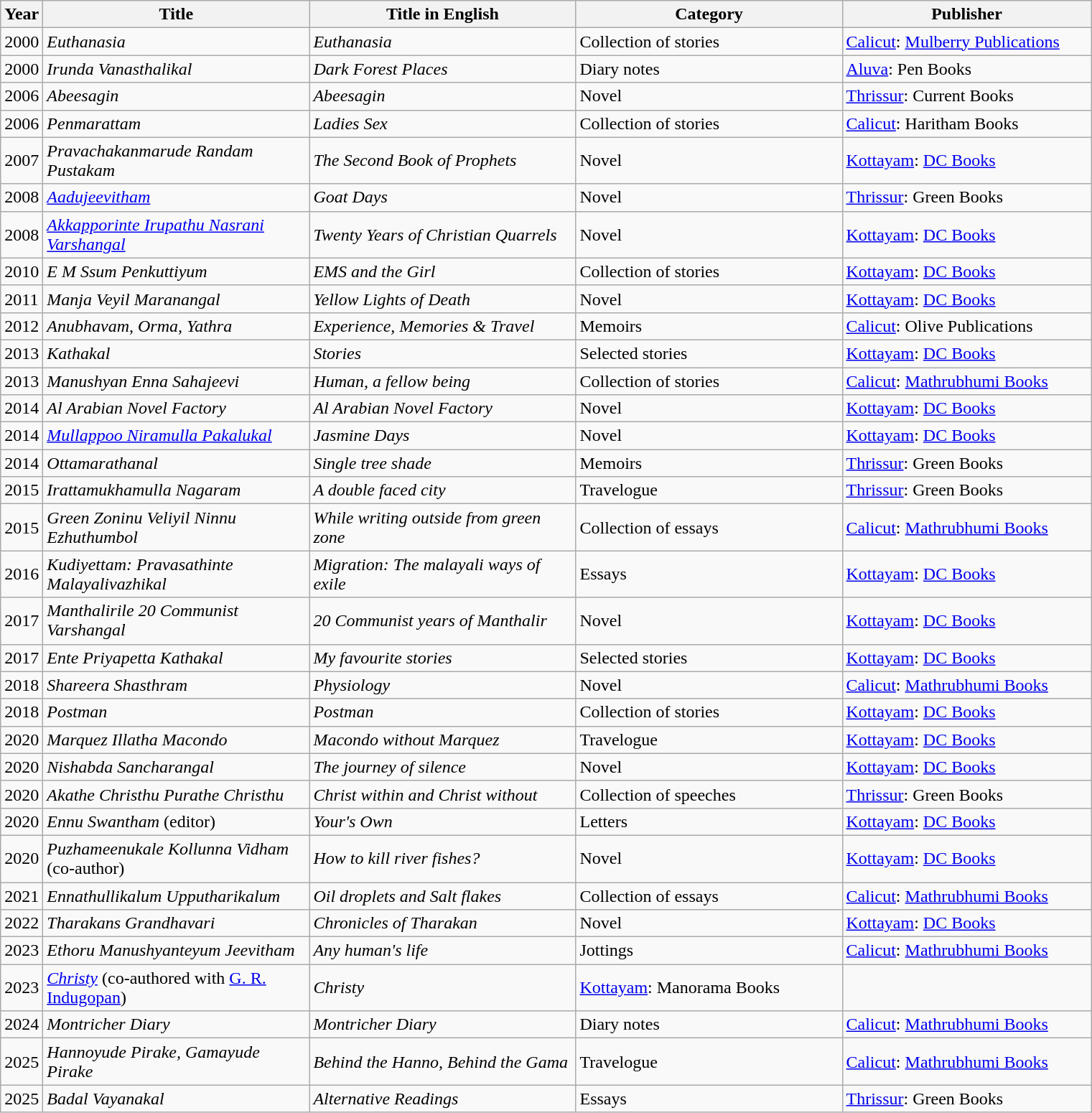<table class="wikitable sortable">
<tr>
<th>Year</th>
<th ! style=width:15em>Title</th>
<th ! style=width:15em>Title in English</th>
<th ! style=width:15em>Category</th>
<th ! style=width:14em>Publisher</th>
</tr>
<tr>
<td>2000</td>
<td><em>Euthanasia</em></td>
<td><em>Euthanasia</em></td>
<td>Collection of stories</td>
<td><a href='#'>Calicut</a>: <a href='#'>Mulberry Publications</a></td>
</tr>
<tr>
<td>2000</td>
<td><em>Irunda Vanasthalikal</em></td>
<td><em>Dark Forest Places</em></td>
<td>Diary notes</td>
<td><a href='#'>Aluva</a>: Pen Books</td>
</tr>
<tr>
<td>2006</td>
<td><em>Abeesagin</em></td>
<td><em>Abeesagin</em></td>
<td>Novel</td>
<td><a href='#'>Thrissur</a>: Current Books</td>
</tr>
<tr>
<td>2006</td>
<td><em>Penmarattam</em></td>
<td><em>Ladies Sex</em></td>
<td>Collection of stories</td>
<td><a href='#'>Calicut</a>: Haritham Books</td>
</tr>
<tr>
<td>2007</td>
<td><em>Pravachakanmarude Randam Pustakam</em></td>
<td><em>The Second Book of Prophets</em></td>
<td>Novel</td>
<td><a href='#'>Kottayam</a>: <a href='#'>DC Books</a></td>
</tr>
<tr>
<td>2008</td>
<td><em><a href='#'>Aadujeevitham</a></em></td>
<td><em>Goat Days</em></td>
<td>Novel</td>
<td><a href='#'>Thrissur</a>: Green Books</td>
</tr>
<tr>
<td>2008</td>
<td><em><a href='#'>Akkapporinte Irupathu Nasrani Varshangal</a></em></td>
<td><em>Twenty Years of Christian Quarrels</em></td>
<td>Novel</td>
<td><a href='#'>Kottayam</a>: <a href='#'>DC Books</a></td>
</tr>
<tr>
<td>2010</td>
<td><em>E M Ssum Penkuttiyum</em></td>
<td><em>EMS and the Girl</em></td>
<td>Collection of stories</td>
<td><a href='#'>Kottayam</a>: <a href='#'>DC Books</a></td>
</tr>
<tr>
<td>2011</td>
<td><em>Manja Veyil Maranangal</em></td>
<td><em>Yellow Lights of Death</em></td>
<td>Novel</td>
<td><a href='#'>Kottayam</a>: <a href='#'>DC Books</a></td>
</tr>
<tr>
<td>2012</td>
<td><em>Anubhavam, Orma, Yathra</em></td>
<td><em>Experience, Memories & Travel</em></td>
<td>Memoirs</td>
<td><a href='#'>Calicut</a>: Olive Publications</td>
</tr>
<tr>
<td>2013</td>
<td><em>Kathakal</em></td>
<td><em>Stories</em></td>
<td>Selected stories</td>
<td><a href='#'>Kottayam</a>: <a href='#'>DC Books</a></td>
</tr>
<tr>
<td>2013</td>
<td><em>Manushyan Enna Sahajeevi</em></td>
<td><em>Human, a fellow being</em></td>
<td>Collection of stories</td>
<td><a href='#'>Calicut</a>: <a href='#'>Mathrubhumi Books</a></td>
</tr>
<tr>
<td>2014</td>
<td><em>Al Arabian Novel Factory</em></td>
<td><em>Al Arabian Novel Factory</em></td>
<td>Novel</td>
<td><a href='#'>Kottayam</a>: <a href='#'>DC Books</a></td>
</tr>
<tr>
<td>2014</td>
<td><em><a href='#'>Mullappoo Niramulla Pakalukal</a></em></td>
<td><em>Jasmine Days</em></td>
<td>Novel</td>
<td><a href='#'>Kottayam</a>: <a href='#'>DC Books</a></td>
</tr>
<tr>
<td>2014</td>
<td><em>Ottamarathanal</em></td>
<td><em>Single tree shade</em></td>
<td>Memoirs</td>
<td><a href='#'>Thrissur</a>: Green Books</td>
</tr>
<tr>
<td>2015</td>
<td><em>Irattamukhamulla Nagaram</em></td>
<td><em>A double faced city</em></td>
<td>Travelogue</td>
<td><a href='#'>Thrissur</a>: Green Books</td>
</tr>
<tr>
<td>2015</td>
<td><em>Green Zoninu Veliyil Ninnu Ezhuthumbol</em></td>
<td><em>While writing outside from green zone</em></td>
<td>Collection of essays</td>
<td><a href='#'>Calicut</a>: <a href='#'>Mathrubhumi Books</a></td>
</tr>
<tr>
<td>2016</td>
<td><em>Kudiyettam: Pravasathinte Malayalivazhikal</em></td>
<td><em>Migration: The malayali ways of exile</em></td>
<td>Essays</td>
<td><a href='#'>Kottayam</a>: <a href='#'>DC Books</a></td>
</tr>
<tr>
<td>2017</td>
<td><em>Manthalirile 20 Communist Varshangal</em></td>
<td><em>20 Communist years of Manthalir</em></td>
<td>Novel</td>
<td><a href='#'>Kottayam</a>: <a href='#'>DC Books</a></td>
</tr>
<tr>
<td>2017</td>
<td><em>Ente Priyapetta Kathakal</em></td>
<td><em>My favourite stories</em></td>
<td>Selected stories</td>
<td><a href='#'>Kottayam</a>: <a href='#'>DC Books</a></td>
</tr>
<tr>
<td>2018</td>
<td><em>Shareera Shasthram</em></td>
<td><em>Physiology</em></td>
<td>Novel</td>
<td><a href='#'>Calicut</a>: <a href='#'>Mathrubhumi Books</a></td>
</tr>
<tr>
<td>2018</td>
<td><em>Postman</em></td>
<td><em>Postman</em></td>
<td>Collection of stories</td>
<td><a href='#'>Kottayam</a>: <a href='#'>DC Books</a></td>
</tr>
<tr>
<td>2020</td>
<td><em>Marquez Illatha Macondo</em></td>
<td><em>Macondo without Marquez</em></td>
<td>Travelogue</td>
<td><a href='#'>Kottayam</a>: <a href='#'>DC Books</a></td>
</tr>
<tr>
<td>2020</td>
<td><em>Nishabda Sancharangal</em></td>
<td><em>The journey of silence</em></td>
<td>Novel</td>
<td><a href='#'>Kottayam</a>: <a href='#'>DC Books</a></td>
</tr>
<tr>
<td>2020</td>
<td><em>Akathe Christhu Purathe Christhu</em></td>
<td><em>Christ within and Christ without</em></td>
<td>Collection of speeches</td>
<td><a href='#'>Thrissur</a>: Green Books</td>
</tr>
<tr>
<td>2020</td>
<td><em>Ennu Swantham</em> (editor)</td>
<td><em>Your's Own</em></td>
<td>Letters</td>
<td><a href='#'>Kottayam</a>: <a href='#'>DC Books</a></td>
</tr>
<tr>
<td>2020</td>
<td><em>Puzhameenukale Kollunna Vidham</em> (co-author)</td>
<td><em>How to kill river fishes?</em></td>
<td>Novel</td>
<td><a href='#'>Kottayam</a>: <a href='#'>DC Books</a></td>
</tr>
<tr>
<td>2021</td>
<td><em>Ennathullikalum Upputharikalum</em></td>
<td><em>Oil droplets and Salt flakes</em></td>
<td>Collection of essays</td>
<td><a href='#'>Calicut</a>: <a href='#'>Mathrubhumi Books</a></td>
</tr>
<tr>
<td>2022</td>
<td><em>Tharakans Grandhavari</em></td>
<td><em>Chronicles of Tharakan</em></td>
<td>Novel</td>
<td><a href='#'>Kottayam</a>: <a href='#'>DC Books</a></td>
</tr>
<tr>
<td>2023</td>
<td><em>Ethoru Manushyanteyum Jeevitham</em></td>
<td><em>Any human's life</em></td>
<td>Jottings</td>
<td><a href='#'>Calicut</a>: <a href='#'>Mathrubhumi Books</a></td>
</tr>
<tr>
<td>2023</td>
<td><em><a href='#'>Christy</a></em> (co-authored with <a href='#'>G. R. Indugopan</a>)</td>
<td><em>Christy</em></td>
<td><a href='#'>Kottayam</a>: Manorama Books</td>
</tr>
<tr>
<td>2024</td>
<td><em>Montricher Diary</em></td>
<td><em>Montricher Diary</em></td>
<td>Diary notes</td>
<td><a href='#'>Calicut</a>: <a href='#'>Mathrubhumi Books</a></td>
</tr>
<tr>
<td>2025</td>
<td><em>Hannoyude Pirake, Gamayude Pirake</em></td>
<td><em>Behind the Hanno, Behind the Gama</em></td>
<td>Travelogue</td>
<td><a href='#'>Calicut</a>: <a href='#'>Mathrubhumi Books</a></td>
</tr>
<tr>
<td>2025</td>
<td><em>Badal Vayanakal</em></td>
<td><em>Alternative Readings</em></td>
<td>Essays</td>
<td><a href='#'>Thrissur</a>: Green Books</td>
</tr>
</table>
